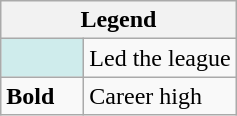<table class="wikitable mw-collapsible">
<tr>
<th colspan="2">Legend</th>
</tr>
<tr>
<td style="background:#cfecec; width:3em;"></td>
<td>Led the league</td>
</tr>
<tr>
<td><strong>Bold</strong></td>
<td>Career high</td>
</tr>
</table>
